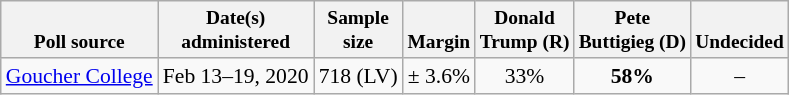<table class="wikitable" style="font-size:90%;text-align:center;">
<tr valign=bottom style="font-size:90%;">
<th>Poll source</th>
<th>Date(s)<br>administered</th>
<th>Sample<br>size</th>
<th>Margin<br></th>
<th>Donald<br>Trump (R)</th>
<th>Pete<br>Buttigieg (D)</th>
<th>Undecided</th>
</tr>
<tr>
<td style="text-align:left;"><a href='#'>Goucher College</a></td>
<td>Feb 13–19, 2020</td>
<td>718 (LV)</td>
<td>± 3.6%</td>
<td>33%</td>
<td><strong>58%</strong></td>
<td>–</td>
</tr>
</table>
